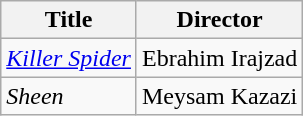<table class="wikitable sortable">
<tr>
<th>Title</th>
<th>Director</th>
</tr>
<tr>
<td><em><a href='#'>Killer Spider</a></em></td>
<td>Ebrahim Irajzad</td>
</tr>
<tr>
<td><em>Sheen</em></td>
<td>Meysam Kazazi</td>
</tr>
</table>
